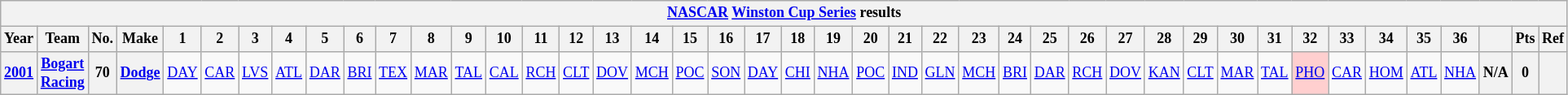<table class="wikitable" style="text-align:center; font-size:75%">
<tr>
<th colspan=45><a href='#'>NASCAR</a> <a href='#'>Winston Cup Series</a> results</th>
</tr>
<tr>
<th>Year</th>
<th>Team</th>
<th>No.</th>
<th>Make</th>
<th>1</th>
<th>2</th>
<th>3</th>
<th>4</th>
<th>5</th>
<th>6</th>
<th>7</th>
<th>8</th>
<th>9</th>
<th>10</th>
<th>11</th>
<th>12</th>
<th>13</th>
<th>14</th>
<th>15</th>
<th>16</th>
<th>17</th>
<th>18</th>
<th>19</th>
<th>20</th>
<th>21</th>
<th>22</th>
<th>23</th>
<th>24</th>
<th>25</th>
<th>26</th>
<th>27</th>
<th>28</th>
<th>29</th>
<th>30</th>
<th>31</th>
<th>32</th>
<th>33</th>
<th>34</th>
<th>35</th>
<th>36</th>
<th></th>
<th>Pts</th>
<th>Ref</th>
</tr>
<tr>
<th><a href='#'>2001</a></th>
<th><a href='#'>Bogart Racing</a></th>
<th>70</th>
<th><a href='#'>Dodge</a></th>
<td><a href='#'>DAY</a></td>
<td><a href='#'>CAR</a></td>
<td><a href='#'>LVS</a></td>
<td><a href='#'>ATL</a></td>
<td><a href='#'>DAR</a></td>
<td><a href='#'>BRI</a></td>
<td><a href='#'>TEX</a></td>
<td><a href='#'>MAR</a></td>
<td><a href='#'>TAL</a></td>
<td><a href='#'>CAL</a></td>
<td><a href='#'>RCH</a></td>
<td><a href='#'>CLT</a></td>
<td><a href='#'>DOV</a></td>
<td><a href='#'>MCH</a></td>
<td><a href='#'>POC</a></td>
<td><a href='#'>SON</a></td>
<td><a href='#'>DAY</a></td>
<td><a href='#'>CHI</a></td>
<td><a href='#'>NHA</a></td>
<td><a href='#'>POC</a></td>
<td><a href='#'>IND</a></td>
<td><a href='#'>GLN</a></td>
<td><a href='#'>MCH</a></td>
<td><a href='#'>BRI</a></td>
<td><a href='#'>DAR</a></td>
<td><a href='#'>RCH</a></td>
<td><a href='#'>DOV</a></td>
<td><a href='#'>KAN</a></td>
<td><a href='#'>CLT</a></td>
<td><a href='#'>MAR</a></td>
<td><a href='#'>TAL</a></td>
<td style="background:#FFCFCF;"><a href='#'>PHO</a><br></td>
<td><a href='#'>CAR</a></td>
<td><a href='#'>HOM</a></td>
<td><a href='#'>ATL</a></td>
<td><a href='#'>NHA</a></td>
<th>N/A</th>
<th>0</th>
<th></th>
</tr>
</table>
